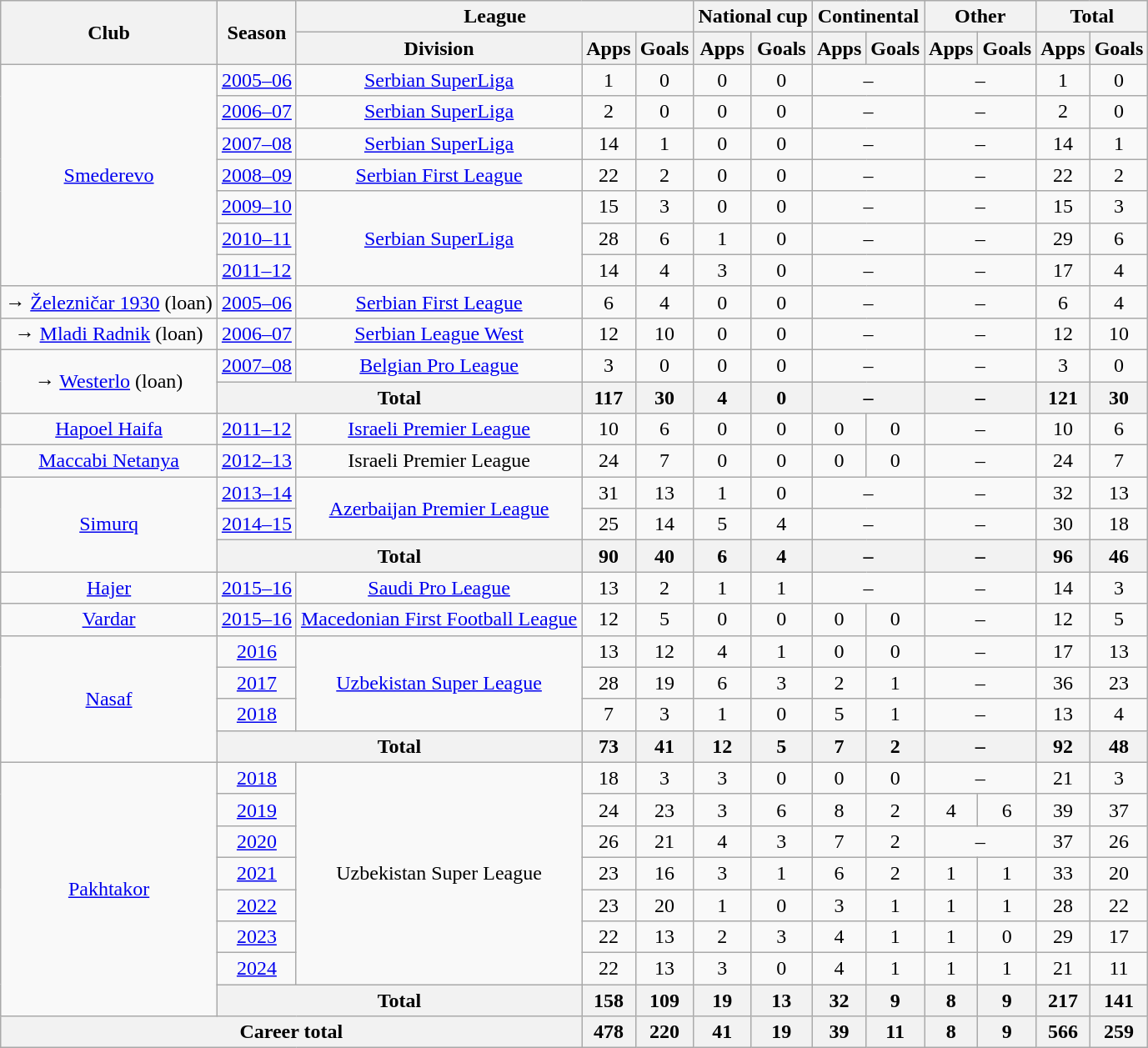<table class="wikitable" style="text-align:center">
<tr>
<th rowspan="2">Club</th>
<th rowspan="2">Season</th>
<th colspan="3">League</th>
<th colspan="2">National cup</th>
<th colspan="2">Continental</th>
<th colspan="2">Other</th>
<th colspan="2">Total</th>
</tr>
<tr>
<th>Division</th>
<th>Apps</th>
<th>Goals</th>
<th>Apps</th>
<th>Goals</th>
<th>Apps</th>
<th>Goals</th>
<th>Apps</th>
<th>Goals</th>
<th>Apps</th>
<th>Goals</th>
</tr>
<tr>
<td rowspan="7"><a href='#'>Smederevo</a></td>
<td><a href='#'>2005–06</a></td>
<td><a href='#'>Serbian SuperLiga</a></td>
<td>1</td>
<td>0</td>
<td>0</td>
<td>0</td>
<td colspan="2">–</td>
<td colspan="2">–</td>
<td>1</td>
<td>0</td>
</tr>
<tr>
<td><a href='#'>2006–07</a></td>
<td><a href='#'>Serbian SuperLiga</a></td>
<td>2</td>
<td>0</td>
<td>0</td>
<td>0</td>
<td colspan="2">–</td>
<td colspan="2">–</td>
<td>2</td>
<td>0</td>
</tr>
<tr>
<td><a href='#'>2007–08</a></td>
<td><a href='#'>Serbian SuperLiga</a></td>
<td>14</td>
<td>1</td>
<td>0</td>
<td>0</td>
<td colspan="2">–</td>
<td colspan="2">–</td>
<td>14</td>
<td>1</td>
</tr>
<tr>
<td><a href='#'>2008–09</a></td>
<td><a href='#'>Serbian First League</a></td>
<td>22</td>
<td>2</td>
<td>0</td>
<td>0</td>
<td colspan="2">–</td>
<td colspan="2">–</td>
<td>22</td>
<td>2</td>
</tr>
<tr>
<td><a href='#'>2009–10</a></td>
<td rowspan="3"><a href='#'>Serbian SuperLiga</a></td>
<td>15</td>
<td>3</td>
<td>0</td>
<td>0</td>
<td colspan="2">–</td>
<td colspan="2">–</td>
<td>15</td>
<td>3</td>
</tr>
<tr>
<td><a href='#'>2010–11</a></td>
<td>28</td>
<td>6</td>
<td>1</td>
<td>0</td>
<td colspan="2">–</td>
<td colspan="2">–</td>
<td>29</td>
<td>6</td>
</tr>
<tr>
<td><a href='#'>2011–12</a></td>
<td>14</td>
<td>4</td>
<td>3</td>
<td>0</td>
<td colspan="2">–</td>
<td colspan="2">–</td>
<td>17</td>
<td>4</td>
</tr>
<tr>
<td>→ <a href='#'>Železničar 1930</a> (loan)</td>
<td><a href='#'>2005–06</a></td>
<td><a href='#'>Serbian First League</a></td>
<td>6</td>
<td>4</td>
<td>0</td>
<td>0</td>
<td colspan="2">–</td>
<td colspan="2">–</td>
<td>6</td>
<td>4</td>
</tr>
<tr>
<td>→ <a href='#'>Mladi Radnik</a> (loan)</td>
<td><a href='#'>2006–07</a></td>
<td><a href='#'>Serbian League West</a></td>
<td>12</td>
<td>10</td>
<td>0</td>
<td>0</td>
<td colspan="2">–</td>
<td colspan="2">–</td>
<td>12</td>
<td>10</td>
</tr>
<tr>
<td rowspan="2">→ <a href='#'>Westerlo</a> (loan)</td>
<td><a href='#'>2007–08</a></td>
<td><a href='#'>Belgian Pro League</a></td>
<td>3</td>
<td>0</td>
<td>0</td>
<td>0</td>
<td colspan="2">–</td>
<td colspan="2">–</td>
<td>3</td>
<td>0</td>
</tr>
<tr>
<th colspan="2">Total</th>
<th>117</th>
<th>30</th>
<th>4</th>
<th>0</th>
<th colspan="2">–</th>
<th colspan="2">–</th>
<th>121</th>
<th>30</th>
</tr>
<tr>
<td><a href='#'>Hapoel Haifa</a></td>
<td><a href='#'>2011–12</a></td>
<td><a href='#'>Israeli Premier League</a></td>
<td>10</td>
<td>6</td>
<td>0</td>
<td>0</td>
<td>0</td>
<td>0</td>
<td colspan="2">–</td>
<td>10</td>
<td>6</td>
</tr>
<tr>
<td><a href='#'>Maccabi Netanya</a></td>
<td><a href='#'>2012–13</a></td>
<td>Israeli Premier League</td>
<td>24</td>
<td>7</td>
<td>0</td>
<td>0</td>
<td>0</td>
<td>0</td>
<td colspan="2">–</td>
<td>24</td>
<td>7</td>
</tr>
<tr>
<td rowspan="3"><a href='#'>Simurq</a></td>
<td><a href='#'>2013–14</a></td>
<td rowspan="2"><a href='#'>Azerbaijan Premier League</a></td>
<td>31</td>
<td>13</td>
<td>1</td>
<td>0</td>
<td colspan="2">–</td>
<td colspan="2">–</td>
<td>32</td>
<td>13</td>
</tr>
<tr>
<td><a href='#'>2014–15</a></td>
<td>25</td>
<td>14</td>
<td>5</td>
<td>4</td>
<td colspan="2">–</td>
<td colspan="2">–</td>
<td>30</td>
<td>18</td>
</tr>
<tr>
<th colspan="2">Total</th>
<th>90</th>
<th>40</th>
<th>6</th>
<th>4</th>
<th colspan="2">–</th>
<th colspan="2">–</th>
<th>96</th>
<th>46</th>
</tr>
<tr>
<td><a href='#'>Hajer</a></td>
<td><a href='#'>2015–16</a></td>
<td><a href='#'>Saudi Pro League</a></td>
<td>13</td>
<td>2</td>
<td>1</td>
<td>1</td>
<td colspan="2">–</td>
<td colspan="2">–</td>
<td>14</td>
<td>3</td>
</tr>
<tr>
<td><a href='#'>Vardar</a></td>
<td><a href='#'>2015–16</a></td>
<td><a href='#'>Macedonian First Football League</a></td>
<td>12</td>
<td>5</td>
<td>0</td>
<td>0</td>
<td>0</td>
<td>0</td>
<td colspan="2">–</td>
<td>12</td>
<td>5</td>
</tr>
<tr>
<td rowspan="4"><a href='#'>Nasaf</a></td>
<td><a href='#'>2016</a></td>
<td rowspan="3"><a href='#'>Uzbekistan Super League</a></td>
<td>13</td>
<td>12</td>
<td>4</td>
<td>1</td>
<td>0</td>
<td>0</td>
<td colspan="2">–</td>
<td>17</td>
<td>13</td>
</tr>
<tr>
<td><a href='#'>2017</a></td>
<td>28</td>
<td>19</td>
<td>6</td>
<td>3</td>
<td>2</td>
<td>1</td>
<td colspan="2">–</td>
<td>36</td>
<td>23</td>
</tr>
<tr>
<td><a href='#'>2018</a></td>
<td>7</td>
<td>3</td>
<td>1</td>
<td>0</td>
<td>5</td>
<td>1</td>
<td colspan="2">–</td>
<td>13</td>
<td>4</td>
</tr>
<tr>
<th colspan="2">Total</th>
<th>73</th>
<th>41</th>
<th>12</th>
<th>5</th>
<th>7</th>
<th>2</th>
<th colspan="2">–</th>
<th>92</th>
<th>48</th>
</tr>
<tr>
<td rowspan="8"><a href='#'>Pakhtakor</a></td>
<td><a href='#'>2018</a></td>
<td rowspan="7">Uzbekistan Super League</td>
<td>18</td>
<td>3</td>
<td>3</td>
<td>0</td>
<td>0</td>
<td>0</td>
<td colspan="2">–</td>
<td>21</td>
<td>3</td>
</tr>
<tr>
<td><a href='#'>2019</a></td>
<td>24</td>
<td>23</td>
<td>3</td>
<td>6</td>
<td>8</td>
<td>2</td>
<td>4</td>
<td>6</td>
<td>39</td>
<td>37</td>
</tr>
<tr>
<td><a href='#'>2020</a></td>
<td>26</td>
<td>21</td>
<td>4</td>
<td>3</td>
<td>7</td>
<td>2</td>
<td colspan="2">–</td>
<td>37</td>
<td>26</td>
</tr>
<tr>
<td><a href='#'>2021</a></td>
<td>23</td>
<td>16</td>
<td>3</td>
<td>1</td>
<td>6</td>
<td>2</td>
<td>1</td>
<td>1</td>
<td>33</td>
<td>20</td>
</tr>
<tr>
<td><a href='#'>2022</a></td>
<td>23</td>
<td>20</td>
<td>1</td>
<td>0</td>
<td>3</td>
<td>1</td>
<td>1</td>
<td>1</td>
<td>28</td>
<td>22</td>
</tr>
<tr>
<td><a href='#'>2023</a></td>
<td>22</td>
<td>13</td>
<td>2</td>
<td>3</td>
<td>4</td>
<td>1</td>
<td>1</td>
<td>0</td>
<td>29</td>
<td>17</td>
</tr>
<tr>
<td><a href='#'>2024</a></td>
<td>22</td>
<td>13</td>
<td>3</td>
<td>0</td>
<td>4</td>
<td>1</td>
<td>1</td>
<td>1</td>
<td>21</td>
<td>11</td>
</tr>
<tr>
<th colspan="2">Total</th>
<th>158</th>
<th>109</th>
<th>19</th>
<th>13</th>
<th>32</th>
<th>9</th>
<th>8</th>
<th>9</th>
<th>217</th>
<th>141</th>
</tr>
<tr>
<th colspan="3">Career total</th>
<th>478</th>
<th>220</th>
<th>41</th>
<th>19</th>
<th>39</th>
<th>11</th>
<th>8</th>
<th>9</th>
<th>566</th>
<th>259</th>
</tr>
</table>
